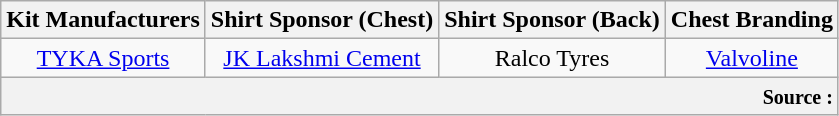<table class="wikitable" style="text-align: center;">
<tr>
<th>Kit Manufacturers</th>
<th>Shirt Sponsor (Chest)</th>
<th>Shirt Sponsor (Back)</th>
<th>Chest Branding</th>
</tr>
<tr>
<td><a href='#'>TYKA Sports</a></td>
<td><a href='#'>JK Lakshmi Cement</a></td>
<td>Ralco Tyres</td>
<td><a href='#'>Valvoline</a></td>
</tr>
<tr>
<th colspan="4" style="text-align:right;"><small> Source : </small></th>
</tr>
</table>
